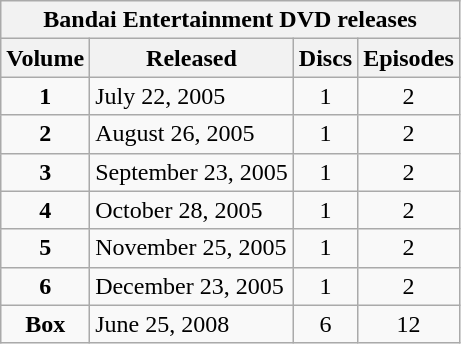<table class="wikitable">
<tr>
<th colspan="9">Bandai Entertainment DVD releases</th>
</tr>
<tr>
<th>Volume</th>
<th>Released</th>
<th>Discs</th>
<th>Episodes</th>
</tr>
<tr>
<td align=center><strong>1</strong></td>
<td>July 22, 2005</td>
<td align=center>1</td>
<td align=center>2</td>
</tr>
<tr>
<td align=center><strong>2</strong></td>
<td>August 26, 2005</td>
<td align=center>1</td>
<td align=center>2</td>
</tr>
<tr>
<td align=center><strong>3</strong></td>
<td>September 23, 2005</td>
<td align=center>1</td>
<td align=center>2</td>
</tr>
<tr>
<td align=center><strong>4</strong></td>
<td>October 28, 2005</td>
<td align=center>1</td>
<td align=center>2</td>
</tr>
<tr>
<td align=center><strong>5</strong></td>
<td>November 25, 2005</td>
<td align=center>1</td>
<td align=center>2</td>
</tr>
<tr>
<td align=center><strong>6</strong></td>
<td>December 23, 2005</td>
<td align=center>1</td>
<td align=center>2</td>
</tr>
<tr>
<td align=center><strong>Box</strong></td>
<td>June 25, 2008</td>
<td align=center>6</td>
<td align=center>12</td>
</tr>
</table>
